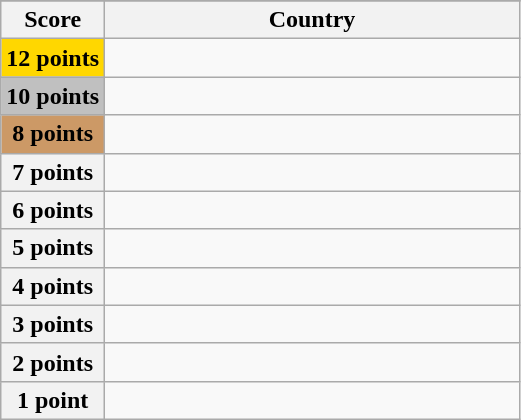<table class="wikitable">
<tr>
</tr>
<tr>
<th scope="col" width="20%">Score</th>
<th scope="col">Country</th>
</tr>
<tr>
<th scope="row" style="background:gold">12 points</th>
<td></td>
</tr>
<tr>
<th scope="row" style="background:silver">10 points</th>
<td></td>
</tr>
<tr>
<th scope="row" style="background:#CC9966">8 points</th>
<td></td>
</tr>
<tr>
<th scope="row">7 points</th>
<td></td>
</tr>
<tr>
<th scope="row">6 points</th>
<td></td>
</tr>
<tr>
<th scope="row">5 points</th>
<td></td>
</tr>
<tr>
<th scope="row">4 points</th>
<td></td>
</tr>
<tr>
<th scope="row">3 points</th>
<td></td>
</tr>
<tr>
<th scope="row">2 points</th>
<td></td>
</tr>
<tr>
<th scope="row">1 point</th>
<td></td>
</tr>
</table>
